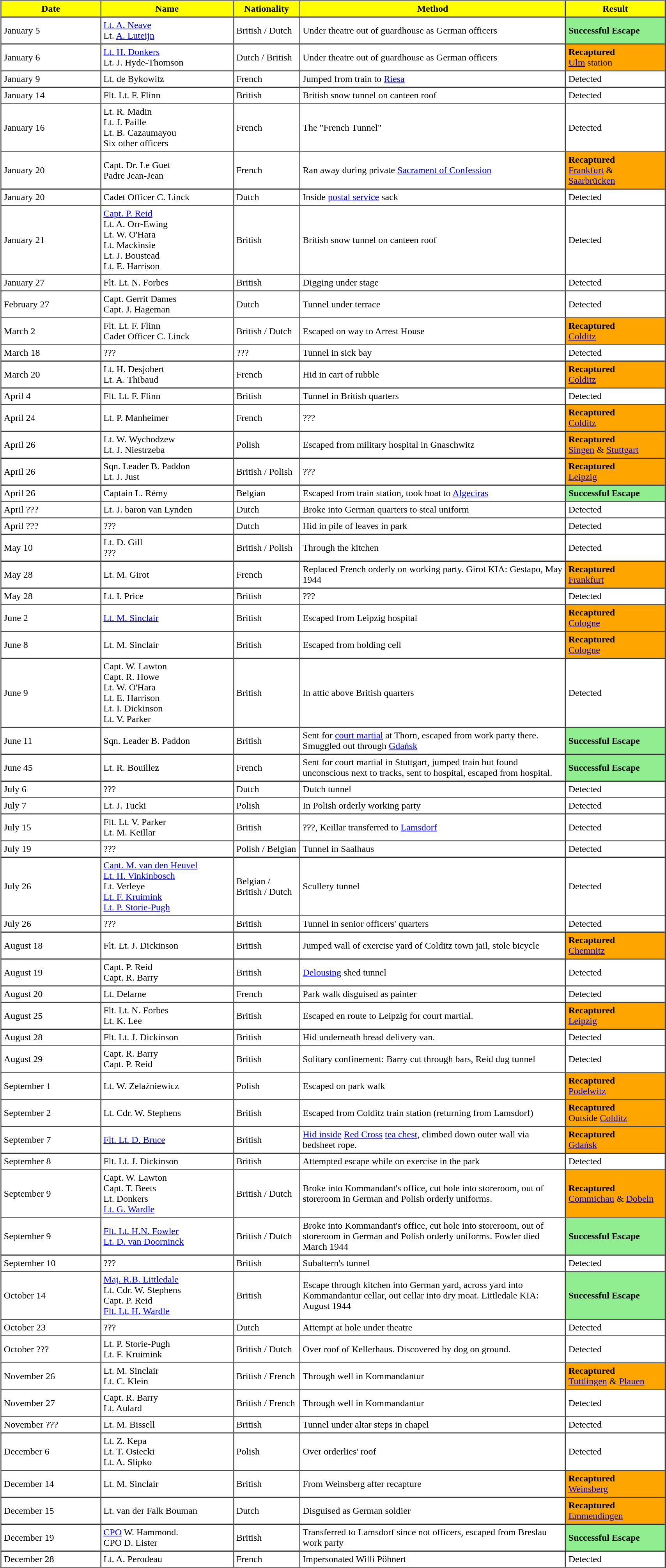<table border="1" cellspacing="0" cellpadding="4" align="center" width="90%">
<tr style="background-color:yellow; color:black">
<th>Date</th>
<th>Name</th>
<th>Nationality</th>
<th>Method</th>
<th>Result</th>
</tr>
<tr>
<td width="15%">January 5</td>
<td width="20%"><a href='#'>Lt. A. Neave</a><br>Lt. <a href='#'>A. Luteijn</a></td>
<td width="10%">British / Dutch</td>
<td width="40%">Under theatre out of guardhouse as German officers</td>
<td width="15%" style="background-color:lightgreen"><strong>Successful Escape</strong></td>
</tr>
<tr>
<td>January 6</td>
<td><a href='#'>Lt. H. Donkers</a> <br>Lt. J. Hyde-Thomson</td>
<td>Dutch / British</td>
<td>Under theatre out of guardhouse as German officers</td>
<td style="background-color:orange"><strong>Recaptured</strong><br><a href='#'>Ulm</a> station</td>
</tr>
<tr>
<td>January 9</td>
<td>Lt. de Bykowitz</td>
<td>French</td>
<td>Jumped from train to <a href='#'>Riesa</a></td>
<td>Detected</td>
</tr>
<tr>
<td>January 14</td>
<td>Flt. Lt. F. Flinn</td>
<td>British</td>
<td>British snow tunnel on canteen roof</td>
<td>Detected</td>
</tr>
<tr>
<td>January 16</td>
<td>Lt. R. Madin<br>Lt. J. Paille<br>Lt. B. Cazaumayou<br>Six other officers</td>
<td>French</td>
<td>The "French Tunnel"</td>
<td>Detected</td>
</tr>
<tr>
<td>January 20</td>
<td>Capt. Dr. Le Guet<br>Padre Jean-Jean</td>
<td>French</td>
<td>Ran away during private <a href='#'>Sacrament of Confession</a></td>
<td style="background-color:orange"><strong>Recaptured</strong><br><a href='#'>Frankfurt</a> & <a href='#'>Saarbrücken</a></td>
</tr>
<tr>
<td>January 20</td>
<td>Cadet Officer C. Linck</td>
<td>Dutch</td>
<td>Inside <a href='#'>postal service</a> sack</td>
<td>Detected</td>
</tr>
<tr>
<td>January 21</td>
<td><a href='#'>Capt. P. Reid</a><br>Lt. A. Orr-Ewing<br>Lt. W. O'Hara<br>Lt. Mackinsie<br>Lt. J. Boustead<br>Lt. E. Harrison</td>
<td>British</td>
<td>British snow tunnel on canteen roof</td>
<td>Detected</td>
</tr>
<tr>
<td>January 27</td>
<td>Flt. Lt. N. Forbes</td>
<td>British</td>
<td>Digging under stage</td>
<td>Detected</td>
</tr>
<tr>
<td>February 27</td>
<td>Capt. Gerrit Dames<br>Capt. J. Hageman</td>
<td>Dutch</td>
<td>Tunnel under terrace</td>
<td>Detected</td>
</tr>
<tr>
<td>March 2</td>
<td>Flt. Lt. F. Flinn<br>Cadet Officer C. Linck</td>
<td>British / Dutch</td>
<td>Escaped on way to Arrest House</td>
<td style="background-color:orange"><strong>Recaptured</strong><br><a href='#'>Colditz</a></td>
</tr>
<tr>
<td>March 18</td>
<td>???</td>
<td>???</td>
<td>Tunnel in sick bay</td>
<td>Detected</td>
</tr>
<tr>
<td>March 20</td>
<td>Lt. H. Desjobert<br>Lt. A. Thibaud</td>
<td>French</td>
<td>Hid in cart of rubble</td>
<td style="background-color:orange"><strong>Recaptured</strong><br><a href='#'>Colditz</a></td>
</tr>
<tr>
<td>April 4</td>
<td>Flt. Lt. F. Flinn</td>
<td>British</td>
<td>Tunnel in British quarters</td>
<td>Detected</td>
</tr>
<tr>
<td>April 24</td>
<td>Lt. P. Manheimer</td>
<td>French</td>
<td>???</td>
<td style="background-color:orange"><strong>Recaptured</strong><br><a href='#'>Colditz</a></td>
</tr>
<tr>
<td>April 26</td>
<td>Lt. W. Wychodzew<br>Lt. J. Niestrzeba</td>
<td>Polish</td>
<td>Escaped from military hospital in Gnaschwitz</td>
<td style="background-color:orange"><strong>Recaptured</strong><br><a href='#'>Singen</a> & <a href='#'>Stuttgart</a></td>
</tr>
<tr>
<td>April 26</td>
<td>Sqn. Leader B. Paddon<br>Lt. J. Just</td>
<td>British / Polish</td>
<td>???</td>
<td style="background-color:orange"><strong>Recaptured</strong><br><a href='#'>Leipzig</a></td>
</tr>
<tr>
<td>April 26</td>
<td>Captain L. Rémy</td>
<td>Belgian</td>
<td>Escaped from train station, took boat to <a href='#'>Algeciras</a></td>
<td style="background-color:lightgreen"><strong>Successful Escape</strong></td>
</tr>
<tr>
<td>April ???</td>
<td>Lt. J. baron van Lynden</td>
<td>Dutch</td>
<td>Broke into German quarters to steal uniform</td>
<td>Detected</td>
</tr>
<tr>
<td>April ???</td>
<td>???</td>
<td>Dutch</td>
<td>Hid in pile of leaves in park</td>
<td>Detected</td>
</tr>
<tr>
<td>May 10</td>
<td>Lt. D. Gill<br>???</td>
<td>British / Polish</td>
<td>Through the kitchen</td>
<td>Detected</td>
</tr>
<tr>
<td>May 28</td>
<td>Lt. M. Girot</td>
<td>French</td>
<td>Replaced French orderly on working party. Girot KIA: Gestapo, May 1944</td>
<td style="background-color:orange"><strong>Recaptured</strong><br><a href='#'>Frankfurt</a></td>
</tr>
<tr>
<td>May 28</td>
<td>Lt. I. Price</td>
<td>British</td>
<td>???</td>
<td>Detected</td>
</tr>
<tr>
<td>June 2</td>
<td><a href='#'>Lt. M. Sinclair</a></td>
<td>British</td>
<td>Escaped from Leipzig hospital</td>
<td style="background-color:orange"><strong>Recaptured</strong><br><a href='#'>Cologne</a></td>
</tr>
<tr>
<td>June 8</td>
<td>Lt. M. Sinclair</td>
<td>British</td>
<td>Escaped from holding cell</td>
<td style="background-color:orange"><strong>Recaptured</strong><br><a href='#'>Cologne</a></td>
</tr>
<tr>
<td>June 9</td>
<td>Capt. W. Lawton<br>Capt. R. Howe<br>Lt. W. O'Hara<br>Lt. E. Harrison<br>Lt. I. Dickinson<br>Lt. V. Parker</td>
<td>British</td>
<td>In attic above British quarters</td>
<td>Detected</td>
</tr>
<tr>
<td>June 11</td>
<td>Sqn. Leader B. Paddon</td>
<td>British</td>
<td>Sent for <a href='#'>court martial</a> at Thorn, escaped from work party there. Smuggled out through <a href='#'>Gdańsk</a></td>
<td style="background-color:lightgreen"><strong>Successful Escape</strong></td>
</tr>
<tr>
<td>June 45</td>
<td>Lt. R. Bouillez</td>
<td>French</td>
<td>Sent for court martial in Stuttgart, jumped train but found unconscious next to tracks, sent to hospital, escaped from hospital.</td>
<td style="background-color:lightgreen"><strong>Successful Escape</strong></td>
</tr>
<tr>
<td>July 6</td>
<td>???</td>
<td>Dutch</td>
<td>Dutch tunnel</td>
<td>Detected</td>
</tr>
<tr>
<td>July 7</td>
<td>Lt. J. Tucki</td>
<td>Polish</td>
<td>In Polish orderly working party</td>
<td>Detected</td>
</tr>
<tr>
<td>July 15</td>
<td>Flt. Lt. V. Parker<br>Lt. M. Keillar</td>
<td>British</td>
<td>???, Keillar transferred to <a href='#'>Lamsdorf</a></td>
<td>Detected</td>
</tr>
<tr>
<td>July 19</td>
<td>???</td>
<td>Polish / Belgian</td>
<td>Tunnel in Saalhaus</td>
<td>Detected</td>
</tr>
<tr>
<td>July 26</td>
<td><a href='#'>Capt. M. van den Heuvel</a><br><a href='#'>Lt. H. Vinkinbosch</a><br>Lt. Verleye<br><a href='#'>Lt. F. Kruimink</a><br> <a href='#'>Lt. P. Storie-Pugh</a></td>
<td>Belgian / British / Dutch</td>
<td>Scullery tunnel</td>
<td>Detected</td>
</tr>
<tr>
<td>July 26</td>
<td>???</td>
<td>British</td>
<td>Tunnel in senior officers' quarters</td>
<td>Detected</td>
</tr>
<tr>
<td>August 18</td>
<td>Flt. Lt. J. Dickinson</td>
<td>British</td>
<td>Jumped wall of exercise yard of Colditz town jail, stole bicycle</td>
<td style="background-color:orange"><strong>Recaptured</strong><br><a href='#'>Chemnitz</a></td>
</tr>
<tr>
<td>August 19</td>
<td>Capt. P. Reid<br>Capt. R. Barry</td>
<td>British</td>
<td><a href='#'>Delousing</a> shed tunnel</td>
<td>Detected</td>
</tr>
<tr>
<td>August 20</td>
<td>Lt. Delarne</td>
<td>French</td>
<td>Park walk disguised as painter</td>
<td>Detected</td>
</tr>
<tr>
<td>August 25</td>
<td>Flt. Lt. N. Forbes<br>Lt. K. Lee</td>
<td>British</td>
<td>Escaped en route to Leipzig for court martial.</td>
<td style="background-color:orange"><strong>Recaptured</strong><br><a href='#'>Leipzig</a></td>
</tr>
<tr>
<td>August 28</td>
<td>Flt. Lt. J. Dickinson</td>
<td>British</td>
<td>Hid underneath bread delivery van.</td>
<td>Detected</td>
</tr>
<tr>
<td>August 29</td>
<td>Capt. R. Barry<br>Capt. P. Reid</td>
<td>British</td>
<td>Solitary confinement: Barry cut through bars, Reid dug tunnel</td>
<td>Detected</td>
</tr>
<tr>
<td>September 1</td>
<td>Lt. W. Zelaźniewicz</td>
<td>Polish</td>
<td>Escaped on park walk</td>
<td style="background-color:orange"><strong>Recaptured</strong><br><a href='#'>Podelwitz</a></td>
</tr>
<tr>
<td>September 2</td>
<td>Lt. Cdr. W. Stephens</td>
<td>British</td>
<td>Escaped from Colditz train station (returning from Lamsdorf)</td>
<td style="background-color:orange"><strong>Recaptured</strong><br>Outside <a href='#'>Colditz</a></td>
</tr>
<tr>
<td>September 7</td>
<td><a href='#'>Flt. Lt. D. Bruce</a></td>
<td>British</td>
<td><a href='#'>Hid inside</a> <a href='#'>Red Cross</a> <a href='#'>tea chest</a>, climbed down outer wall via bedsheet rope.</td>
<td style="background-color:orange"><strong>Recaptured</strong><br><a href='#'>Gdańsk</a></td>
</tr>
<tr>
<td>September 8</td>
<td>Flt. Lt. J. Dickinson</td>
<td>British</td>
<td>Attempted escape while on exercise in the park</td>
<td>Detected</td>
</tr>
<tr>
<td>September 9</td>
<td>Capt. W. Lawton<br>Capt. T. Beets<br>Lt. Donkers<br> <a href='#'>Lt. G. Wardle</a> <br></td>
<td>British / Dutch</td>
<td>Broke into Kommandant's office, cut hole into storeroom, out of storeroom in German and Polish orderly uniforms.</td>
<td style="background-color:orange"><strong>Recaptured</strong><br><a href='#'>Commichau</a> & <a href='#'>Dobeln</a></td>
</tr>
<tr>
<td>September 9</td>
<td><a href='#'>Flt. Lt. H.N. Fowler</a><br><a href='#'>Lt. D. van Doorninck</a></td>
<td>British / Dutch</td>
<td>Broke into Kommandant's office, cut hole into storeroom, out of storeroom in German and Polish orderly uniforms. Fowler died March 1944</td>
<td style="background-color:lightgreen"><strong>Successful Escape</strong></td>
</tr>
<tr>
<td>September 10</td>
<td>???</td>
<td>British</td>
<td>Subaltern's tunnel</td>
<td>Detected</td>
</tr>
<tr>
<td>October 14</td>
<td><a href='#'>Maj. R.B. Littledale</a><br>Lt. Cdr. W. Stephens<br>Capt. P. Reid<br><a href='#'>Flt. Lt. H. Wardle</a></td>
<td>British</td>
<td>Escape through kitchen into German yard, across yard into Kommandantur cellar, out cellar into dry moat. Littledale KIA: August 1944</td>
<td style="background-color:lightgreen"><strong>Successful Escape</strong></td>
</tr>
<tr>
<td>October 23</td>
<td>???</td>
<td>Dutch</td>
<td>Attempt at hole under theatre</td>
<td>Detected</td>
</tr>
<tr>
<td>October ???</td>
<td>Lt. P. Storie-Pugh<br>Lt. F. Kruimink</td>
<td>British / Dutch</td>
<td>Over roof of Kellerhaus. Discovered by dog on ground.</td>
<td>Detected</td>
</tr>
<tr>
<td>November 26</td>
<td>Lt. M. Sinclair<br>Lt. C. Klein</td>
<td>British / French</td>
<td>Through well in Kommandantur</td>
<td style="background-color:orange"><strong>Recaptured</strong><br><a href='#'>Tuttlingen</a> & <a href='#'>Plauen</a></td>
</tr>
<tr>
<td>November 27</td>
<td>Capt. R. Barry<br>Lt. Aulard</td>
<td>British / French</td>
<td>Through well in Kommandantur</td>
<td>Detected</td>
</tr>
<tr>
<td>November ???</td>
<td>Lt. M. Bissell</td>
<td>British</td>
<td>Tunnel under altar steps in chapel</td>
<td>Detected</td>
</tr>
<tr>
<td>December 6</td>
<td>Lt. Z. Kepa<br>Lt. T. Osiecki<br>Lt. A. Slipko</td>
<td>Polish</td>
<td>Over orderlies' roof</td>
<td>Detected</td>
</tr>
<tr>
<td>December 14</td>
<td>Lt. M. Sinclair</td>
<td>British</td>
<td>From Weinsberg after recapture</td>
<td style="background-color:orange"><strong>Recaptured</strong><br><a href='#'>Weinsberg</a></td>
</tr>
<tr>
<td>December 15</td>
<td>Lt. van der Falk Bouman</td>
<td>Dutch</td>
<td>Disguised as German soldier</td>
<td style="background-color:orange"><strong>Recaptured</strong><br><a href='#'>Emmendingen</a></td>
</tr>
<tr>
<td>December 19</td>
<td><a href='#'>CPO</a> W. Hammond.<br>CPO D. Lister</td>
<td>British</td>
<td>Transferred to Lamsdorf since not officers, escaped from Breslau work party</td>
<td style="background-color:lightgreen"><strong>Successful Escape</strong></td>
</tr>
<tr>
<td>December 28</td>
<td>Lt. A. Perodeau</td>
<td>French</td>
<td>Impersonated Willi Pöhnert</td>
<td>Detected</td>
</tr>
<tr>
</tr>
</table>
